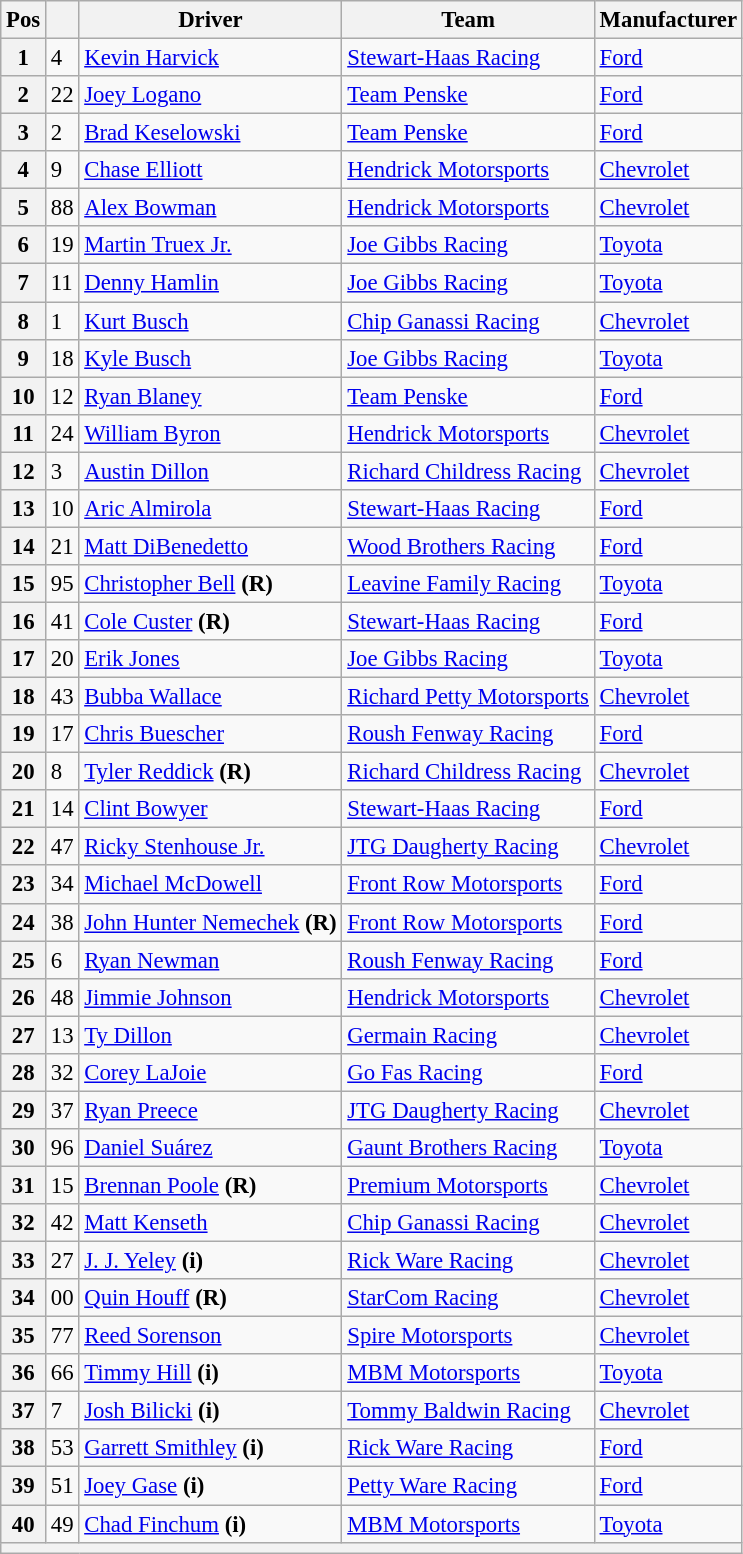<table class="wikitable" style="font-size:95%">
<tr>
<th>Pos</th>
<th></th>
<th>Driver</th>
<th>Team</th>
<th>Manufacturer</th>
</tr>
<tr>
<th>1</th>
<td>4</td>
<td><a href='#'>Kevin Harvick</a></td>
<td><a href='#'>Stewart-Haas Racing</a></td>
<td><a href='#'>Ford</a></td>
</tr>
<tr>
<th>2</th>
<td>22</td>
<td><a href='#'>Joey Logano</a></td>
<td><a href='#'>Team Penske</a></td>
<td><a href='#'>Ford</a></td>
</tr>
<tr>
<th>3</th>
<td>2</td>
<td><a href='#'>Brad Keselowski</a></td>
<td><a href='#'>Team Penske</a></td>
<td><a href='#'>Ford</a></td>
</tr>
<tr>
<th>4</th>
<td>9</td>
<td><a href='#'>Chase Elliott</a></td>
<td><a href='#'>Hendrick Motorsports</a></td>
<td><a href='#'>Chevrolet</a></td>
</tr>
<tr>
<th>5</th>
<td>88</td>
<td><a href='#'>Alex Bowman</a></td>
<td><a href='#'>Hendrick Motorsports</a></td>
<td><a href='#'>Chevrolet</a></td>
</tr>
<tr>
<th>6</th>
<td>19</td>
<td><a href='#'>Martin Truex Jr.</a></td>
<td><a href='#'>Joe Gibbs Racing</a></td>
<td><a href='#'>Toyota</a></td>
</tr>
<tr>
<th>7</th>
<td>11</td>
<td><a href='#'>Denny Hamlin</a></td>
<td><a href='#'>Joe Gibbs Racing</a></td>
<td><a href='#'>Toyota</a></td>
</tr>
<tr>
<th>8</th>
<td>1</td>
<td><a href='#'>Kurt Busch</a></td>
<td><a href='#'>Chip Ganassi Racing</a></td>
<td><a href='#'>Chevrolet</a></td>
</tr>
<tr>
<th>9</th>
<td>18</td>
<td><a href='#'>Kyle Busch</a></td>
<td><a href='#'>Joe Gibbs Racing</a></td>
<td><a href='#'>Toyota</a></td>
</tr>
<tr>
<th>10</th>
<td>12</td>
<td><a href='#'>Ryan Blaney</a></td>
<td><a href='#'>Team Penske</a></td>
<td><a href='#'>Ford</a></td>
</tr>
<tr>
<th>11</th>
<td>24</td>
<td><a href='#'>William Byron</a></td>
<td><a href='#'>Hendrick Motorsports</a></td>
<td><a href='#'>Chevrolet</a></td>
</tr>
<tr>
<th>12</th>
<td>3</td>
<td><a href='#'>Austin Dillon</a></td>
<td><a href='#'>Richard Childress Racing</a></td>
<td><a href='#'>Chevrolet</a></td>
</tr>
<tr>
<th>13</th>
<td>10</td>
<td><a href='#'>Aric Almirola</a></td>
<td><a href='#'>Stewart-Haas Racing</a></td>
<td><a href='#'>Ford</a></td>
</tr>
<tr>
<th>14</th>
<td>21</td>
<td><a href='#'>Matt DiBenedetto</a></td>
<td><a href='#'>Wood Brothers Racing</a></td>
<td><a href='#'>Ford</a></td>
</tr>
<tr>
<th>15</th>
<td>95</td>
<td><a href='#'>Christopher Bell</a> <strong>(R)</strong></td>
<td><a href='#'>Leavine Family Racing</a></td>
<td><a href='#'>Toyota</a></td>
</tr>
<tr>
<th>16</th>
<td>41</td>
<td><a href='#'>Cole Custer</a> <strong>(R)</strong></td>
<td><a href='#'>Stewart-Haas Racing</a></td>
<td><a href='#'>Ford</a></td>
</tr>
<tr>
<th>17</th>
<td>20</td>
<td><a href='#'>Erik Jones</a></td>
<td><a href='#'>Joe Gibbs Racing</a></td>
<td><a href='#'>Toyota</a></td>
</tr>
<tr>
<th>18</th>
<td>43</td>
<td><a href='#'>Bubba Wallace</a></td>
<td><a href='#'>Richard Petty Motorsports</a></td>
<td><a href='#'>Chevrolet</a></td>
</tr>
<tr>
<th>19</th>
<td>17</td>
<td><a href='#'>Chris Buescher</a></td>
<td><a href='#'>Roush Fenway Racing</a></td>
<td><a href='#'>Ford</a></td>
</tr>
<tr>
<th>20</th>
<td>8</td>
<td><a href='#'>Tyler Reddick</a> <strong>(R)</strong></td>
<td><a href='#'>Richard Childress Racing</a></td>
<td><a href='#'>Chevrolet</a></td>
</tr>
<tr>
<th>21</th>
<td>14</td>
<td><a href='#'>Clint Bowyer</a></td>
<td><a href='#'>Stewart-Haas Racing</a></td>
<td><a href='#'>Ford</a></td>
</tr>
<tr>
<th>22</th>
<td>47</td>
<td><a href='#'>Ricky Stenhouse Jr.</a></td>
<td><a href='#'>JTG Daugherty Racing</a></td>
<td><a href='#'>Chevrolet</a></td>
</tr>
<tr>
<th>23</th>
<td>34</td>
<td><a href='#'>Michael McDowell</a></td>
<td><a href='#'>Front Row Motorsports</a></td>
<td><a href='#'>Ford</a></td>
</tr>
<tr>
<th>24</th>
<td>38</td>
<td><a href='#'>John Hunter Nemechek</a> <strong>(R)</strong></td>
<td><a href='#'>Front Row Motorsports</a></td>
<td><a href='#'>Ford</a></td>
</tr>
<tr>
<th>25</th>
<td>6</td>
<td><a href='#'>Ryan Newman</a></td>
<td><a href='#'>Roush Fenway Racing</a></td>
<td><a href='#'>Ford</a></td>
</tr>
<tr>
<th>26</th>
<td>48</td>
<td><a href='#'>Jimmie Johnson</a></td>
<td><a href='#'>Hendrick Motorsports</a></td>
<td><a href='#'>Chevrolet</a></td>
</tr>
<tr>
<th>27</th>
<td>13</td>
<td><a href='#'>Ty Dillon</a></td>
<td><a href='#'>Germain Racing</a></td>
<td><a href='#'>Chevrolet</a></td>
</tr>
<tr>
<th>28</th>
<td>32</td>
<td><a href='#'>Corey LaJoie</a></td>
<td><a href='#'>Go Fas Racing</a></td>
<td><a href='#'>Ford</a></td>
</tr>
<tr>
<th>29</th>
<td>37</td>
<td><a href='#'>Ryan Preece</a></td>
<td><a href='#'>JTG Daugherty Racing</a></td>
<td><a href='#'>Chevrolet</a></td>
</tr>
<tr>
<th>30</th>
<td>96</td>
<td><a href='#'>Daniel Suárez</a></td>
<td><a href='#'>Gaunt Brothers Racing</a></td>
<td><a href='#'>Toyota</a></td>
</tr>
<tr>
<th>31</th>
<td>15</td>
<td><a href='#'>Brennan Poole</a> <strong>(R)</strong></td>
<td><a href='#'>Premium Motorsports</a></td>
<td><a href='#'>Chevrolet</a></td>
</tr>
<tr>
<th>32</th>
<td>42</td>
<td><a href='#'>Matt Kenseth</a></td>
<td><a href='#'>Chip Ganassi Racing</a></td>
<td><a href='#'>Chevrolet</a></td>
</tr>
<tr>
<th>33</th>
<td>27</td>
<td><a href='#'>J. J. Yeley</a> <strong>(i)</strong></td>
<td><a href='#'>Rick Ware Racing</a></td>
<td><a href='#'>Chevrolet</a></td>
</tr>
<tr>
<th>34</th>
<td>00</td>
<td><a href='#'>Quin Houff</a> <strong>(R)</strong></td>
<td><a href='#'>StarCom Racing</a></td>
<td><a href='#'>Chevrolet</a></td>
</tr>
<tr>
<th>35</th>
<td>77</td>
<td><a href='#'>Reed Sorenson</a></td>
<td><a href='#'>Spire Motorsports</a></td>
<td><a href='#'>Chevrolet</a></td>
</tr>
<tr>
<th>36</th>
<td>66</td>
<td><a href='#'>Timmy Hill</a> <strong>(i)</strong></td>
<td><a href='#'>MBM Motorsports</a></td>
<td><a href='#'>Toyota</a></td>
</tr>
<tr>
<th>37</th>
<td>7</td>
<td><a href='#'>Josh Bilicki</a> <strong>(i)</strong></td>
<td><a href='#'>Tommy Baldwin Racing</a></td>
<td><a href='#'>Chevrolet</a></td>
</tr>
<tr>
<th>38</th>
<td>53</td>
<td><a href='#'>Garrett Smithley</a> <strong>(i)</strong></td>
<td><a href='#'>Rick Ware Racing</a></td>
<td><a href='#'>Ford</a></td>
</tr>
<tr>
<th>39</th>
<td>51</td>
<td><a href='#'>Joey Gase</a> <strong>(i)</strong></td>
<td><a href='#'>Petty Ware Racing</a></td>
<td><a href='#'>Ford</a></td>
</tr>
<tr>
<th>40</th>
<td>49</td>
<td><a href='#'>Chad Finchum</a> <strong>(i)</strong></td>
<td><a href='#'>MBM Motorsports</a></td>
<td><a href='#'>Toyota</a></td>
</tr>
<tr>
<th colspan="7"> </th>
</tr>
</table>
